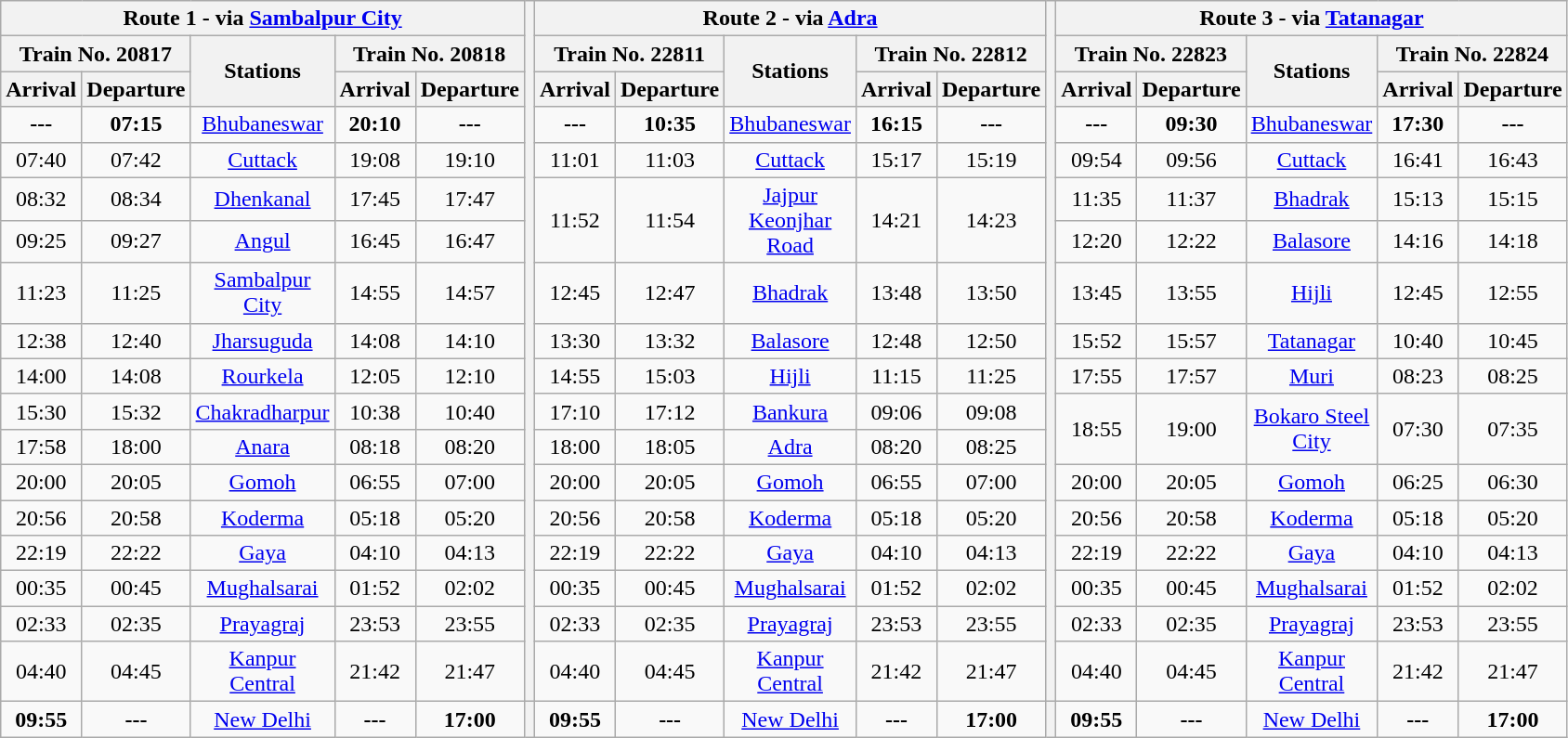<table class="wikitable" width="65%" style="text-align: center;">
<tr>
<th colspan="5">Route 1 - via <a href='#'>Sambalpur City</a></th>
<th rowspan="18"></th>
<th colspan="5">Route 2 - via <a href='#'>Adra</a></th>
<th rowspan="18"></th>
<th colspan="5">Route 3 - via <a href='#'>Tatanagar</a></th>
</tr>
<tr>
<th colspan="2">Train No. 20817</th>
<th rowspan="2">Stations</th>
<th colspan="2">Train No. 20818</th>
<th colspan="2">Train No. 22811</th>
<th rowspan="2">Stations</th>
<th colspan="2">Train No. 22812</th>
<th colspan="2">Train No. 22823</th>
<th rowspan="2">Stations</th>
<th colspan="2">Train No. 22824</th>
</tr>
<tr>
<th><strong>Arrival</strong></th>
<th><strong>Departure</strong></th>
<th><strong>Arrival</strong></th>
<th><strong>Departure</strong></th>
<th><strong>Arrival</strong></th>
<th><strong>Departure</strong></th>
<th><strong>Arrival</strong></th>
<th><strong>Departure</strong></th>
<th><strong>Arrival</strong></th>
<th><strong>Departure</strong></th>
<th><strong>Arrival</strong></th>
<th><strong>Departure</strong></th>
</tr>
<tr>
<td><strong>---</strong></td>
<td><strong>07:15</strong></td>
<td><a href='#'>Bhubaneswar</a></td>
<td><strong>20:10</strong></td>
<td><strong>---</strong></td>
<td><strong>---</strong></td>
<td><strong>10:35</strong></td>
<td><a href='#'>Bhubaneswar</a></td>
<td><strong>16:15</strong></td>
<td><strong>---</strong></td>
<td><strong>---</strong></td>
<td><strong>09:30</strong></td>
<td><a href='#'>Bhubaneswar</a></td>
<td><strong>17:30</strong></td>
<td><strong>---</strong></td>
</tr>
<tr>
<td>07:40</td>
<td>07:42</td>
<td><a href='#'>Cuttack</a></td>
<td>19:08</td>
<td>19:10</td>
<td>11:01</td>
<td>11:03</td>
<td><a href='#'>Cuttack</a></td>
<td>15:17</td>
<td>15:19</td>
<td>09:54</td>
<td>09:56</td>
<td><a href='#'>Cuttack</a></td>
<td>16:41</td>
<td>16:43</td>
</tr>
<tr>
<td>08:32</td>
<td>08:34</td>
<td><a href='#'>Dhenkanal</a></td>
<td>17:45</td>
<td>17:47</td>
<td rowspan="2">11:52</td>
<td rowspan="2">11:54</td>
<td rowspan="2"><a href='#'>Jajpur Keonjhar Road</a></td>
<td rowspan="2">14:21</td>
<td rowspan="2">14:23</td>
<td>11:35</td>
<td>11:37</td>
<td><a href='#'>Bhadrak</a></td>
<td>15:13</td>
<td>15:15</td>
</tr>
<tr>
<td>09:25</td>
<td>09:27</td>
<td><a href='#'>Angul</a></td>
<td>16:45</td>
<td>16:47</td>
<td>12:20</td>
<td>12:22</td>
<td><a href='#'>Balasore</a></td>
<td>14:16</td>
<td>14:18</td>
</tr>
<tr>
<td>11:23</td>
<td>11:25</td>
<td><a href='#'>Sambalpur City</a></td>
<td>14:55</td>
<td>14:57</td>
<td>12:45</td>
<td>12:47</td>
<td><a href='#'>Bhadrak</a></td>
<td>13:48</td>
<td>13:50</td>
<td>13:45</td>
<td>13:55</td>
<td><a href='#'>Hijli</a></td>
<td>12:45</td>
<td>12:55</td>
</tr>
<tr>
<td>12:38</td>
<td>12:40</td>
<td><a href='#'>Jharsuguda</a></td>
<td>14:08</td>
<td>14:10</td>
<td>13:30</td>
<td>13:32</td>
<td><a href='#'>Balasore</a></td>
<td>12:48</td>
<td>12:50</td>
<td>15:52</td>
<td>15:57</td>
<td><a href='#'>Tatanagar</a></td>
<td>10:40</td>
<td>10:45</td>
</tr>
<tr>
<td>14:00</td>
<td>14:08</td>
<td><a href='#'>Rourkela</a></td>
<td>12:05</td>
<td>12:10</td>
<td>14:55</td>
<td>15:03</td>
<td><a href='#'>Hijli</a></td>
<td>11:15</td>
<td>11:25</td>
<td>17:55</td>
<td>17:57</td>
<td><a href='#'>Muri</a></td>
<td>08:23</td>
<td>08:25</td>
</tr>
<tr>
<td>15:30</td>
<td>15:32</td>
<td><a href='#'>Chakradharpur</a></td>
<td>10:38</td>
<td>10:40</td>
<td>17:10</td>
<td>17:12</td>
<td><a href='#'>Bankura</a></td>
<td>09:06</td>
<td>09:08</td>
<td rowspan="2">18:55</td>
<td rowspan="2">19:00</td>
<td rowspan="2"><a href='#'>Bokaro Steel City</a></td>
<td rowspan="2">07:30</td>
<td rowspan="2">07:35</td>
</tr>
<tr>
<td>17:58</td>
<td>18:00</td>
<td><a href='#'>Anara</a></td>
<td>08:18</td>
<td>08:20</td>
<td>18:00</td>
<td>18:05</td>
<td><a href='#'>Adra</a></td>
<td>08:20</td>
<td>08:25</td>
</tr>
<tr>
<td>20:00</td>
<td>20:05</td>
<td><a href='#'>Gomoh</a></td>
<td>06:55</td>
<td>07:00</td>
<td>20:00</td>
<td>20:05</td>
<td><a href='#'>Gomoh</a></td>
<td>06:55</td>
<td>07:00</td>
<td>20:00</td>
<td>20:05</td>
<td><a href='#'>Gomoh</a></td>
<td>06:25</td>
<td>06:30</td>
</tr>
<tr>
<td>20:56</td>
<td>20:58</td>
<td><a href='#'>Koderma</a></td>
<td>05:18</td>
<td>05:20</td>
<td>20:56</td>
<td>20:58</td>
<td><a href='#'>Koderma</a></td>
<td>05:18</td>
<td>05:20</td>
<td>20:56</td>
<td>20:58</td>
<td><a href='#'>Koderma</a></td>
<td>05:18</td>
<td>05:20</td>
</tr>
<tr>
<td>22:19</td>
<td>22:22</td>
<td><a href='#'>Gaya</a></td>
<td>04:10</td>
<td>04:13</td>
<td>22:19</td>
<td>22:22</td>
<td><a href='#'>Gaya</a></td>
<td>04:10</td>
<td>04:13</td>
<td>22:19</td>
<td>22:22</td>
<td><a href='#'>Gaya</a></td>
<td>04:10</td>
<td>04:13</td>
</tr>
<tr>
<td>00:35</td>
<td>00:45</td>
<td><a href='#'>Mughalsarai</a></td>
<td>01:52</td>
<td>02:02</td>
<td>00:35</td>
<td>00:45</td>
<td><a href='#'>Mughalsarai</a></td>
<td>01:52</td>
<td>02:02</td>
<td>00:35</td>
<td>00:45</td>
<td><a href='#'>Mughalsarai</a></td>
<td>01:52</td>
<td>02:02</td>
</tr>
<tr>
<td>02:33</td>
<td>02:35</td>
<td><a href='#'>Prayagraj</a></td>
<td>23:53</td>
<td>23:55</td>
<td>02:33</td>
<td>02:35</td>
<td><a href='#'>Prayagraj</a></td>
<td>23:53</td>
<td>23:55</td>
<td>02:33</td>
<td>02:35</td>
<td><a href='#'>Prayagraj</a></td>
<td>23:53</td>
<td>23:55</td>
</tr>
<tr>
<td>04:40</td>
<td>04:45</td>
<td><a href='#'>Kanpur Central</a></td>
<td>21:42</td>
<td>21:47</td>
<td>04:40</td>
<td>04:45</td>
<td><a href='#'>Kanpur Central</a></td>
<td>21:42</td>
<td>21:47</td>
<td>04:40</td>
<td>04:45</td>
<td><a href='#'>Kanpur Central</a></td>
<td>21:42</td>
<td>21:47</td>
</tr>
<tr>
<td><strong>09:55</strong></td>
<td><strong>---</strong></td>
<td><a href='#'>New Delhi</a></td>
<td><strong>---</strong></td>
<td><strong>17:00</strong></td>
<th></th>
<td><strong>09:55</strong></td>
<td><strong>---</strong></td>
<td><a href='#'>New Delhi</a></td>
<td><strong>---</strong></td>
<td><strong>17:00</strong></td>
<th></th>
<td><strong>09:55</strong></td>
<td><strong>---</strong></td>
<td><a href='#'>New Delhi</a></td>
<td><strong>---</strong></td>
<td><strong>17:00</strong></td>
</tr>
</table>
